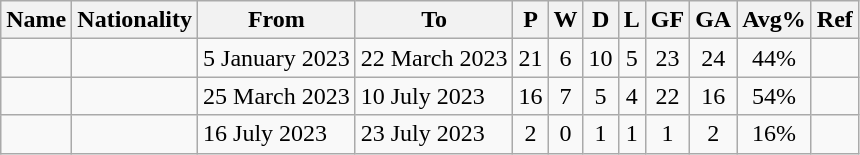<table class="wikitable sortable">
<tr>
<th>Name</th>
<th>Nationality</th>
<th>From</th>
<th class="unsortable">To</th>
<th>P</th>
<th>W</th>
<th>D</th>
<th>L</th>
<th>GF</th>
<th>GA</th>
<th>Avg%</th>
<th>Ref</th>
</tr>
<tr>
<td align=left></td>
<td></td>
<td align=left>5 January 2023</td>
<td align=left>22 March 2023</td>
<td align=center>21</td>
<td align=center>6</td>
<td align=center>10</td>
<td align=center>5</td>
<td align=center>23</td>
<td align=center>24</td>
<td align=center>44%</td>
<td align=center></td>
</tr>
<tr>
<td align=left></td>
<td></td>
<td align=left>25 March 2023</td>
<td align=left>10 July 2023</td>
<td align=center>16</td>
<td align=center>7</td>
<td align=center>5</td>
<td align=center>4</td>
<td align=center>22</td>
<td align=center>16</td>
<td align=center>54%</td>
<td align=center></td>
</tr>
<tr>
<td align=left></td>
<td></td>
<td align=left>16 July 2023</td>
<td align=left>23 July 2023</td>
<td align=center>2</td>
<td align=center>0</td>
<td align=center>1</td>
<td align=center>1</td>
<td align=center>1</td>
<td align=center>2</td>
<td align=center>16%</td>
<td align=center></td>
</tr>
</table>
